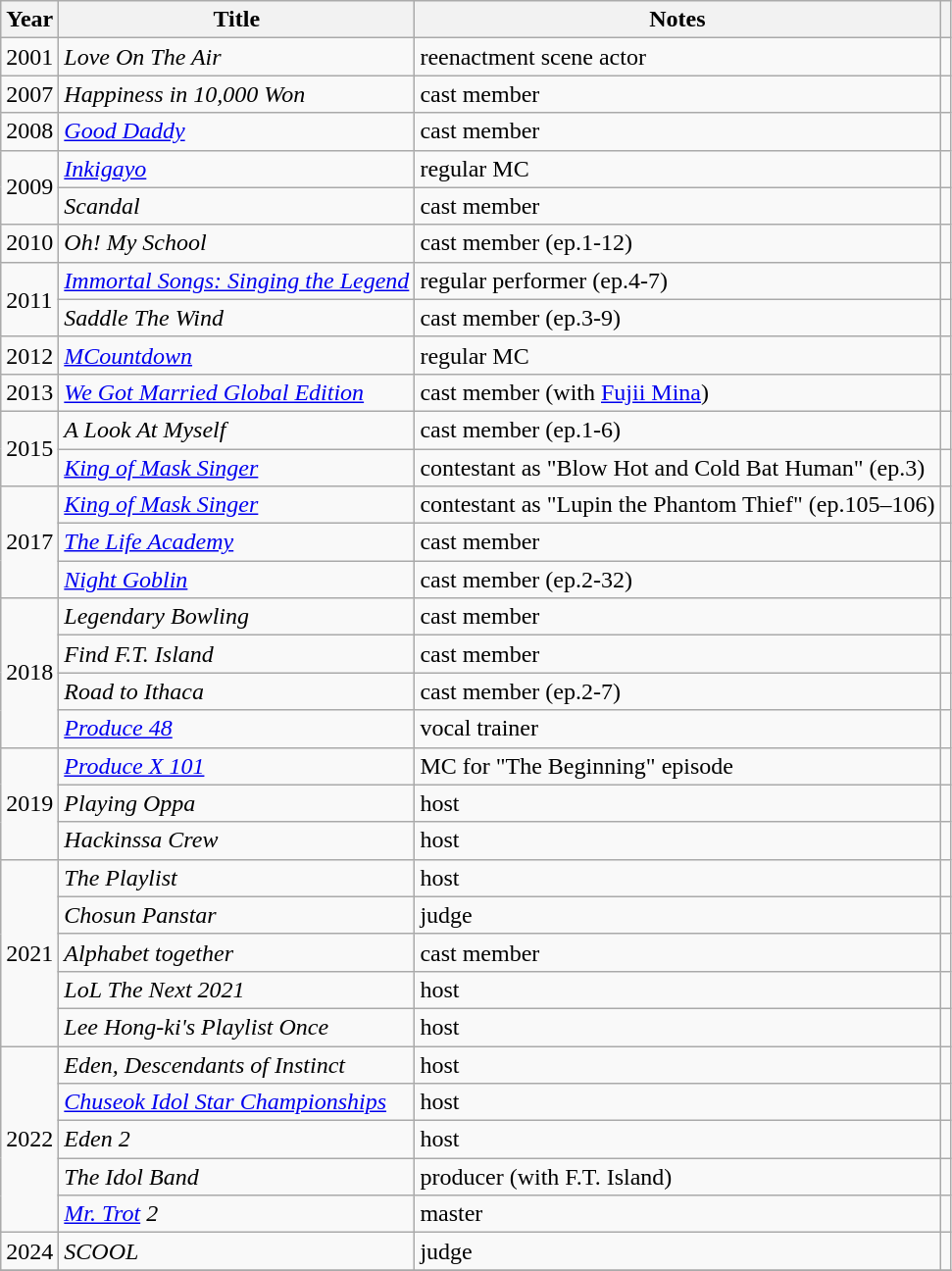<table class="wikitable sortable">
<tr>
<th>Year</th>
<th>Title</th>
<th>Notes</th>
<th></th>
</tr>
<tr>
<td>2001</td>
<td><em>Love On The Air</em></td>
<td>reenactment scene actor</td>
<td></td>
</tr>
<tr>
<td>2007</td>
<td><em>Happiness in 10,000 Won</em></td>
<td>cast member</td>
<td></td>
</tr>
<tr>
<td>2008</td>
<td><em><a href='#'>Good Daddy</a></em></td>
<td>cast member</td>
<td></td>
</tr>
<tr>
<td rowspan=2>2009</td>
<td><em><a href='#'>Inkigayo</a></em></td>
<td>regular MC</td>
<td></td>
</tr>
<tr>
<td><em>Scandal</em></td>
<td>cast member</td>
<td></td>
</tr>
<tr>
<td>2010</td>
<td><em>Oh! My School</em></td>
<td>cast member (ep.1-12)</td>
<td></td>
</tr>
<tr>
<td rowspan=2>2011</td>
<td><em><a href='#'>Immortal Songs: Singing the Legend</a></em></td>
<td>regular performer (ep.4-7)</td>
<td></td>
</tr>
<tr>
<td><em>Saddle The Wind</em></td>
<td>cast member (ep.3-9)</td>
<td></td>
</tr>
<tr>
<td>2012</td>
<td><em><a href='#'>MCountdown</a></em></td>
<td>regular MC</td>
<td></td>
</tr>
<tr>
<td>2013</td>
<td><em><a href='#'>We Got Married Global Edition</a></em></td>
<td>cast member (with <a href='#'>Fujii Mina</a>)</td>
<td></td>
</tr>
<tr>
<td rowspan="2">2015</td>
<td><em>A Look At Myself</em></td>
<td>cast member (ep.1-6)</td>
<td></td>
</tr>
<tr>
<td><em><a href='#'>King of Mask Singer</a></em></td>
<td>contestant as "Blow Hot and Cold Bat Human" (ep.3)</td>
<td></td>
</tr>
<tr>
<td rowspan="3">2017</td>
<td><em><a href='#'>King of Mask Singer</a></em></td>
<td>contestant as "Lupin the Phantom Thief" (ep.105–106)</td>
<td></td>
</tr>
<tr>
<td><em><a href='#'>The Life Academy</a></em></td>
<td>cast member</td>
<td></td>
</tr>
<tr>
<td><em><a href='#'>Night Goblin</a></em></td>
<td>cast member (ep.2-32)</td>
<td></td>
</tr>
<tr>
<td rowspan="4">2018</td>
<td><em>Legendary Bowling</em></td>
<td>cast member</td>
<td></td>
</tr>
<tr>
<td><em>Find F.T. Island</em></td>
<td>cast member</td>
<td></td>
</tr>
<tr>
<td><em>Road to Ithaca</em></td>
<td>cast member (ep.2-7)</td>
<td></td>
</tr>
<tr>
<td><em><a href='#'>Produce 48</a></em></td>
<td>vocal trainer</td>
<td></td>
</tr>
<tr>
<td rowspan=3>2019</td>
<td><em><a href='#'>Produce X 101</a></em></td>
<td>MC for "The Beginning" episode</td>
<td></td>
</tr>
<tr>
<td><em>Playing Oppa</em></td>
<td>host</td>
<td></td>
</tr>
<tr>
<td><em>Hackinssa Crew</em></td>
<td>host</td>
<td></td>
</tr>
<tr>
<td rowspan=5>2021</td>
<td><em>The Playlist</em></td>
<td>host</td>
<td></td>
</tr>
<tr>
<td><em>Chosun Panstar</em></td>
<td>judge</td>
<td></td>
</tr>
<tr>
<td><em>Alphabet together</em> </td>
<td>cast member</td>
<td></td>
</tr>
<tr>
<td><em>LoL The Next 2021</em></td>
<td>host</td>
<td></td>
</tr>
<tr>
<td><em>Lee Hong-ki's Playlist Once</em></td>
<td>host</td>
<td></td>
</tr>
<tr>
<td rowspan=5>2022</td>
<td><em>Eden, Descendants of Instinct</em></td>
<td>host</td>
<td></td>
</tr>
<tr>
<td><em><a href='#'>Chuseok Idol Star Championships</a></em></td>
<td>host</td>
<td></td>
</tr>
<tr>
<td><em>Eden 2</em></td>
<td>host</td>
<td></td>
</tr>
<tr>
<td><em>The Idol Band</em></td>
<td>producer (with F.T. Island)</td>
<td></td>
</tr>
<tr>
<td><em><a href='#'>Mr. Trot</a> 2</em></td>
<td>master</td>
<td></td>
</tr>
<tr>
<td>2024</td>
<td><em>SCOOL</em></td>
<td>judge</td>
<td></td>
</tr>
<tr>
</tr>
</table>
